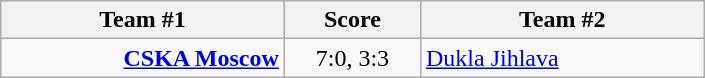<table class="wikitable" style="text-align: center;">
<tr>
<th width=25%>Team #1</th>
<th width=12%>Score</th>
<th width=25%>Team #2</th>
</tr>
<tr>
<td style="text-align: right;"><strong><a href='#'>CSKA Moscow</a></strong> </td>
<td>7:0, 3:3</td>
<td style="text-align: left;"> <a href='#'>Dukla Jihlava</a></td>
</tr>
</table>
